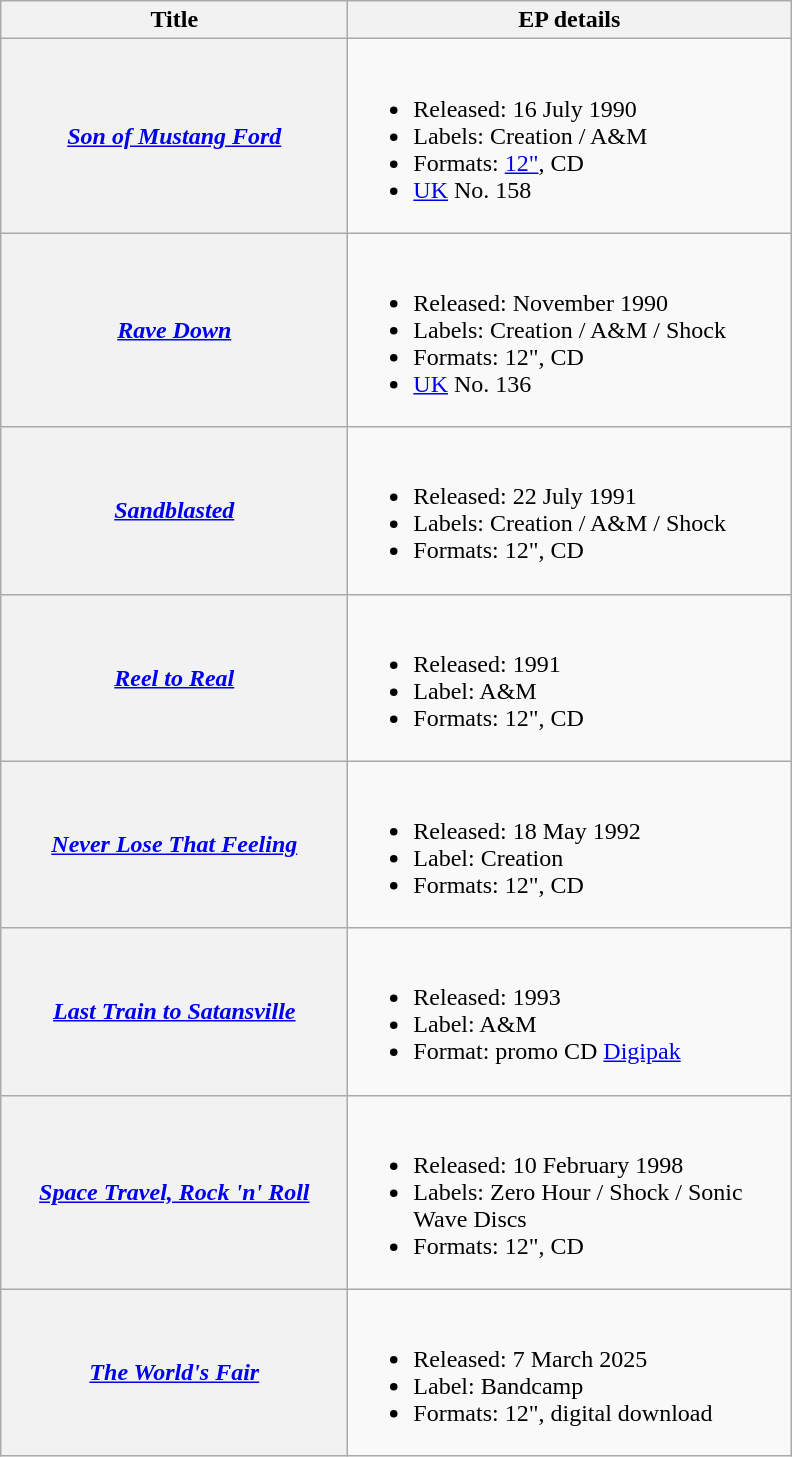<table class="wikitable plainrowheaders" style="text-align:left;">
<tr>
<th scope="col" style="width:14em">Title</th>
<th scope="col" style="width:18em">EP details</th>
</tr>
<tr>
<th scope="row"><em><a href='#'>Son of Mustang Ford</a></em></th>
<td><br><ul><li>Released: 16 July 1990</li><li>Labels: Creation / A&M</li><li>Formats: <a href='#'>12"</a>, CD</li><li><a href='#'>UK</a> No. 158</li></ul></td>
</tr>
<tr>
<th scope="row"><em><a href='#'>Rave Down</a></em></th>
<td><br><ul><li>Released: November 1990</li><li>Labels: Creation / A&M / Shock</li><li>Formats: 12", CD</li><li><a href='#'>UK</a> No. 136</li></ul></td>
</tr>
<tr>
<th scope="row"><em><a href='#'>Sandblasted</a></em></th>
<td><br><ul><li>Released: 22 July 1991</li><li>Labels: Creation / A&M / Shock</li><li>Formats: 12", CD</li></ul></td>
</tr>
<tr>
<th scope="row"><em><a href='#'>Reel to Real</a></em></th>
<td><br><ul><li>Released: 1991</li><li>Label: A&M</li><li>Formats: 12", CD</li></ul></td>
</tr>
<tr>
<th scope="row"><em><a href='#'>Never Lose That Feeling</a></em></th>
<td><br><ul><li>Released: 18 May 1992</li><li>Label: Creation</li><li>Formats: 12", CD</li></ul></td>
</tr>
<tr>
<th scope="row"><em><a href='#'>Last Train to Satansville</a></em></th>
<td><br><ul><li>Released: 1993</li><li>Label: A&M</li><li>Format: promo CD <a href='#'>Digipak</a></li></ul></td>
</tr>
<tr>
<th scope="row"><em><a href='#'>Space Travel, Rock 'n' Roll</a></em></th>
<td><br><ul><li>Released: 10 February 1998</li><li>Labels: Zero Hour / Shock / Sonic Wave Discs</li><li>Formats: 12", CD</li></ul></td>
</tr>
<tr>
<th scope="row"><em><a href='#'>The World's Fair</a></em></th>
<td><br><ul><li>Released: 7 March 2025</li><li>Label: Bandcamp</li><li>Formats: 12", digital download</li></ul></td>
</tr>
</table>
